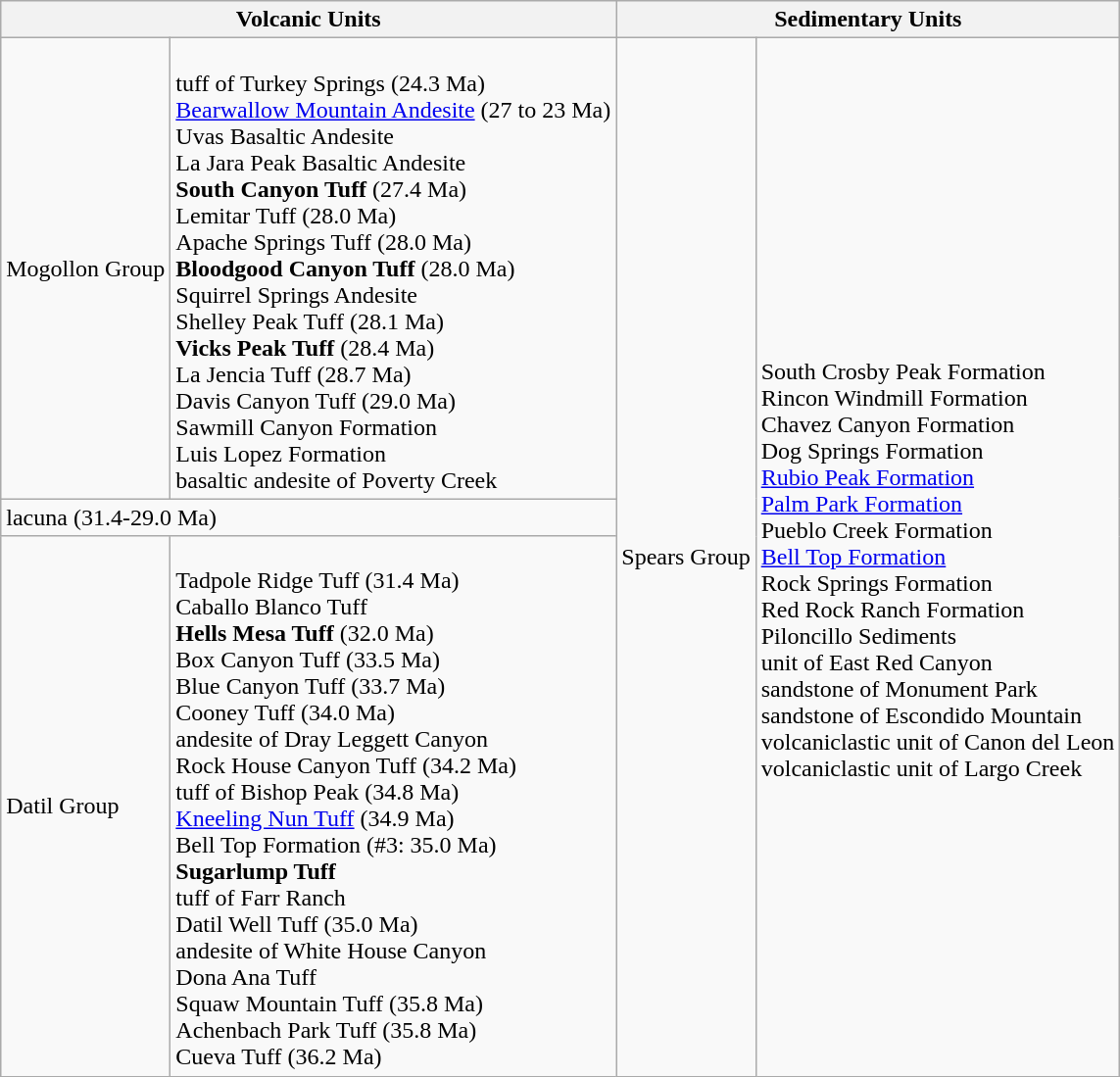<table class="wikitable" style="text-align: left;">
<tr>
<th colspan="2">Volcanic Units</th>
<th colspan="2">Sedimentary Units</th>
</tr>
<tr>
<td>Mogollon Group</td>
<td><br>tuff of Turkey Springs (24.3 Ma)<br>
<a href='#'>Bearwallow Mountain Andesite</a> (27 to 23 Ma)<br>
Uvas Basaltic Andesite<br>
La Jara Peak Basaltic Andesite<br>
<strong>South Canyon Tuff</strong> (27.4 Ma)<br>
Lemitar Tuff (28.0 Ma)<br>
Apache Springs Tuff (28.0 Ma)<br>
<strong>Bloodgood Canyon Tuff</strong> (28.0 Ma)<br>
Squirrel Springs Andesite<br>
Shelley Peak Tuff (28.1 Ma)<br>
<strong>Vicks Peak Tuff</strong> (28.4 Ma)<br>
La Jencia Tuff (28.7 Ma)<br>
Davis Canyon Tuff (29.0 Ma)<br>
Sawmill Canyon Formation<br>
Luis Lopez Formation<br>
basaltic andesite of Poverty Creek</td>
<td rowspan="3">Spears Group</td>
<td rowspan="3"><br>South Crosby Peak Formation<br>
Rincon Windmill Formation<br>
Chavez Canyon Formation<br>
Dog Springs Formation<br>
<a href='#'>Rubio Peak Formation</a><br>
<a href='#'>Palm Park Formation</a><br>
Pueblo Creek Formation<br>
<a href='#'>Bell Top Formation</a><br>
Rock Springs Formation<br> 
Red Rock Ranch Formation<br>
Piloncillo Sediments<br>
unit of East Red Canyon<br>
sandstone of Monument Park<br>
sandstone of Escondido Mountain<br>
volcaniclastic unit of Canon del Leon<br>
volcaniclastic unit of Largo Creek<br></td>
</tr>
<tr>
<td colspan="2">lacuna (31.4-29.0 Ma)</td>
</tr>
<tr>
<td>Datil Group</td>
<td><br>Tadpole Ridge Tuff (31.4 Ma)<br>
Caballo Blanco Tuff<br>
<strong>Hells Mesa Tuff</strong> (32.0 Ma)<br>
Box Canyon Tuff (33.5 Ma)<br>
Blue Canyon Tuff (33.7 Ma)<br>
Cooney Tuff (34.0 Ma)<br>
andesite of Dray Leggett Canyon<br>
Rock House Canyon Tuff (34.2 Ma)<br>
tuff of Bishop Peak (34.8 Ma)<br>
<a href='#'>Kneeling Nun Tuff</a> (34.9 Ma)<br>
Bell Top Formation (#3: 35.0 Ma)<br>
<strong>Sugarlump Tuff</strong><br>
tuff of Farr Ranch<br>
Datil Well Tuff (35.0 Ma)<br>
andesite of White House Canyon<br>
Dona Ana Tuff<br>
Squaw Mountain Tuff (35.8 Ma)<br>
Achenbach Park Tuff (35.8 Ma)<br>
Cueva Tuff (36.2 Ma)<br></td>
</tr>
</table>
